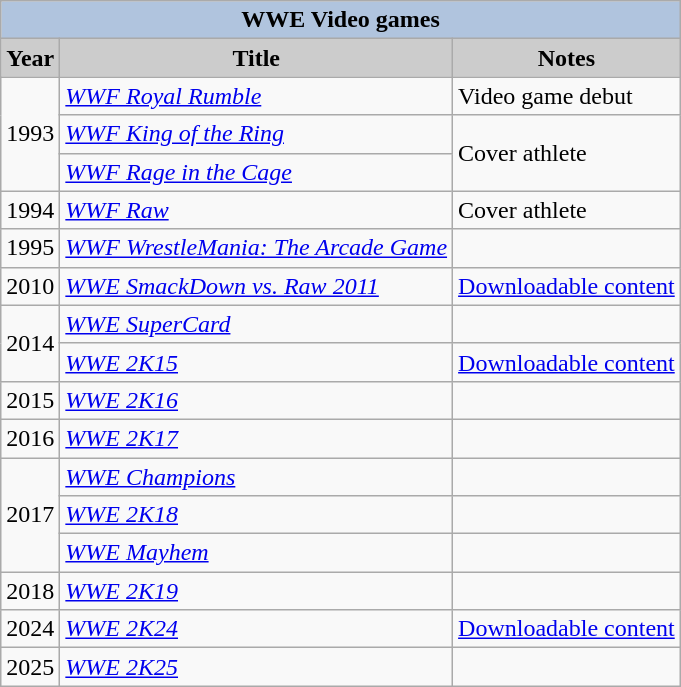<table class="wikitable sortable">
<tr style="text-align:center;">
<th colspan=4 style="background:#B0C4DE;">WWE Video games</th>
</tr>
<tr style="text-align:center;">
<th style="background:#ccc;">Year</th>
<th style="background:#ccc;">Title</th>
<th style="background:#ccc;">Notes</th>
</tr>
<tr>
<td rowspan="3">1993</td>
<td><em><a href='#'>WWF Royal Rumble</a></em></td>
<td>Video game debut</td>
</tr>
<tr>
<td><em><a href='#'>WWF King of the Ring</a></em></td>
<td rowspan="2">Cover athlete</td>
</tr>
<tr>
<td><em><a href='#'>WWF Rage in the Cage</a></em></td>
</tr>
<tr>
<td>1994</td>
<td><em><a href='#'>WWF Raw</a></em></td>
<td>Cover athlete</td>
</tr>
<tr>
<td>1995</td>
<td><em><a href='#'>WWF WrestleMania: The Arcade Game</a></em></td>
<td></td>
</tr>
<tr>
<td>2010</td>
<td><em><a href='#'>WWE SmackDown vs. Raw 2011</a></em></td>
<td><a href='#'>Downloadable content</a></td>
</tr>
<tr>
<td rowspan="2">2014</td>
<td><em><a href='#'>WWE SuperCard</a></em></td>
<td></td>
</tr>
<tr>
<td><em><a href='#'>WWE 2K15</a></em></td>
<td><a href='#'>Downloadable content</a></td>
</tr>
<tr>
<td>2015</td>
<td><em><a href='#'>WWE 2K16</a></em></td>
<td></td>
</tr>
<tr>
<td>2016</td>
<td><em><a href='#'>WWE 2K17</a></em></td>
<td></td>
</tr>
<tr>
<td rowspan="3">2017</td>
<td><em><a href='#'>WWE Champions</a></em></td>
<td></td>
</tr>
<tr>
<td><em><a href='#'>WWE 2K18</a></em></td>
<td></td>
</tr>
<tr>
<td><em><a href='#'>WWE Mayhem</a></em></td>
<td></td>
</tr>
<tr>
<td>2018</td>
<td><em><a href='#'>WWE 2K19</a></em></td>
<td></td>
</tr>
<tr>
<td>2024</td>
<td><em><a href='#'>WWE 2K24</a></em></td>
<td><a href='#'>Downloadable content</a></td>
</tr>
<tr>
<td>2025</td>
<td><em><a href='#'>WWE 2K25</a></em></td>
<td></td>
</tr>
</table>
